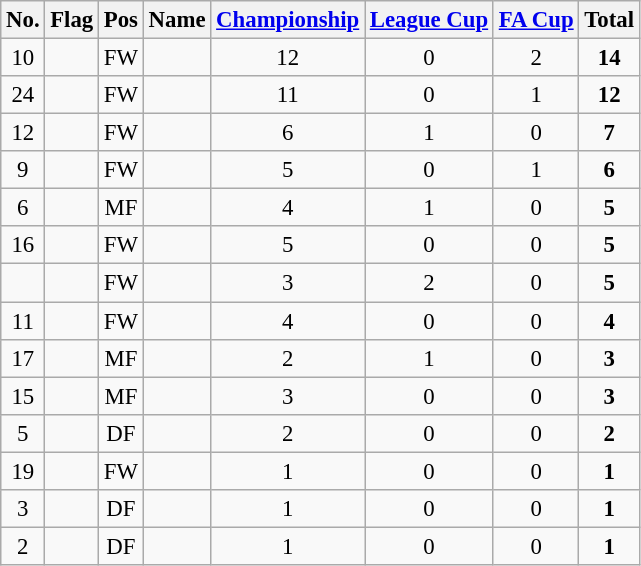<table class="wikitable sortable" style="text-align:center; font-size:95%;">
<tr>
<th>No.</th>
<th>Flag</th>
<th>Pos</th>
<th>Name</th>
<th><a href='#'>Championship</a></th>
<th><a href='#'>League Cup</a></th>
<th><a href='#'>FA Cup</a></th>
<th>Total</th>
</tr>
<tr>
<td>10</td>
<td></td>
<td>FW</td>
<td></td>
<td>12</td>
<td>0</td>
<td>2</td>
<td> <strong>14</strong></td>
</tr>
<tr>
<td>24</td>
<td></td>
<td>FW</td>
<td></td>
<td>11</td>
<td>0</td>
<td>1</td>
<td> <strong>12</strong></td>
</tr>
<tr>
<td>12</td>
<td></td>
<td>FW</td>
<td></td>
<td>6</td>
<td>1</td>
<td>0</td>
<td> <strong>7</strong></td>
</tr>
<tr>
<td>9</td>
<td></td>
<td>FW</td>
<td></td>
<td>5</td>
<td>0</td>
<td>1</td>
<td> <strong>6</strong></td>
</tr>
<tr>
<td>6</td>
<td></td>
<td>MF</td>
<td></td>
<td>4</td>
<td>1</td>
<td>0</td>
<td> <strong>5</strong></td>
</tr>
<tr>
<td>16</td>
<td></td>
<td>FW</td>
<td></td>
<td>5</td>
<td>0</td>
<td>0</td>
<td> <strong>5</strong></td>
</tr>
<tr>
<td></td>
<td></td>
<td>FW</td>
<td></td>
<td>3</td>
<td>2</td>
<td>0</td>
<td> <strong>5</strong></td>
</tr>
<tr>
<td>11</td>
<td></td>
<td>FW</td>
<td></td>
<td>4</td>
<td>0</td>
<td>0</td>
<td> <strong>4</strong></td>
</tr>
<tr>
<td>17</td>
<td></td>
<td>MF</td>
<td></td>
<td>2</td>
<td>1</td>
<td>0</td>
<td> <strong>3</strong></td>
</tr>
<tr>
<td>15</td>
<td></td>
<td>MF</td>
<td></td>
<td>3</td>
<td>0</td>
<td>0</td>
<td> <strong>3</strong></td>
</tr>
<tr>
<td>5</td>
<td></td>
<td>DF</td>
<td></td>
<td>2</td>
<td>0</td>
<td>0</td>
<td> <strong>2</strong></td>
</tr>
<tr>
<td>19</td>
<td></td>
<td>FW</td>
<td></td>
<td>1</td>
<td>0</td>
<td>0</td>
<td> <strong>1</strong></td>
</tr>
<tr>
<td>3</td>
<td></td>
<td>DF</td>
<td></td>
<td>1</td>
<td>0</td>
<td>0</td>
<td> <strong>1</strong></td>
</tr>
<tr>
<td>2</td>
<td></td>
<td>DF</td>
<td></td>
<td>1</td>
<td>0</td>
<td>0</td>
<td> <strong>1</strong></td>
</tr>
</table>
